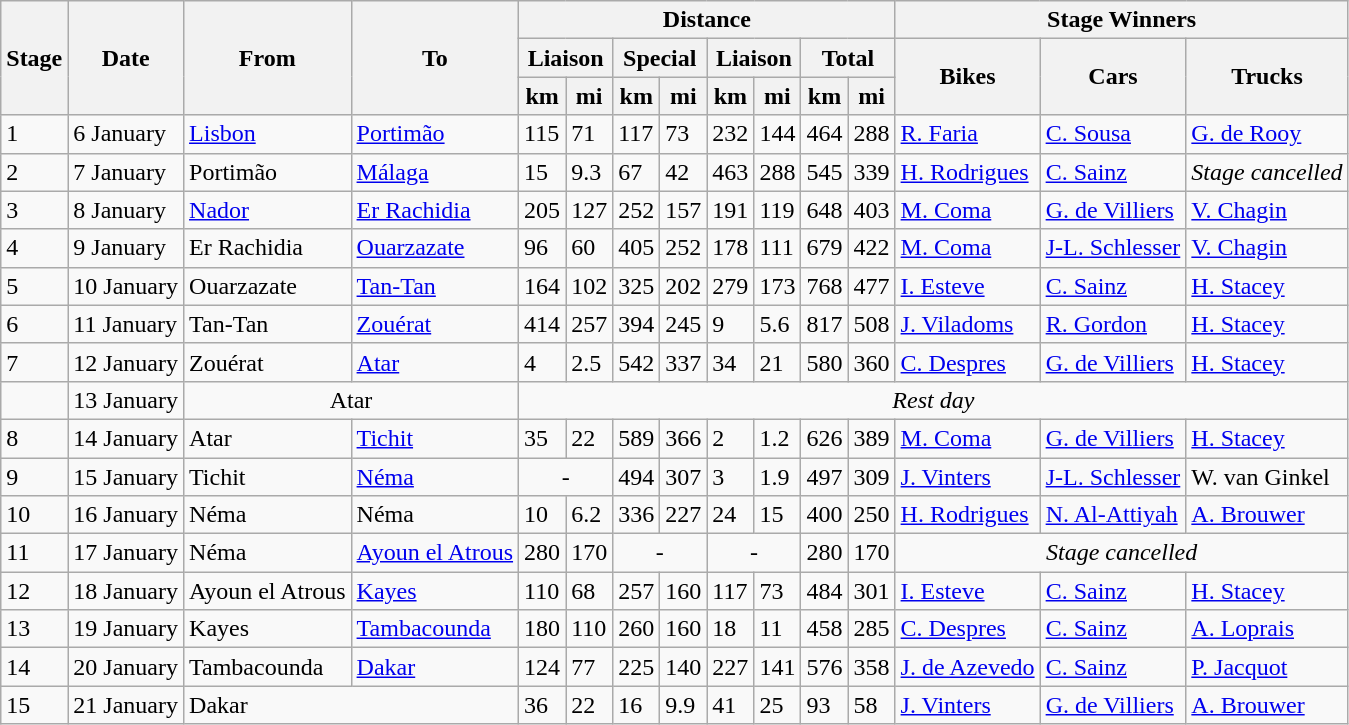<table class="wikitable">
<tr>
<th rowspan=3>Stage</th>
<th rowspan=3>Date</th>
<th rowspan=3>From</th>
<th rowspan=3>To</th>
<th colspan="8">Distance</th>
<th colspan="3">Stage Winners</th>
</tr>
<tr>
<th colspan=2>Liaison</th>
<th colspan=2>Special</th>
<th colspan=2>Liaison</th>
<th colspan=2>Total</th>
<th rowspan=2>Bikes</th>
<th rowspan=2>Cars</th>
<th rowspan=2>Trucks</th>
</tr>
<tr>
<th>km</th>
<th>mi</th>
<th>km</th>
<th>mi</th>
<th>km</th>
<th>mi</th>
<th>km</th>
<th>mi</th>
</tr>
<tr>
<td>1</td>
<td>6 January</td>
<td> <a href='#'>Lisbon</a></td>
<td> <a href='#'>Portimão</a></td>
<td>115</td>
<td>71</td>
<td>117</td>
<td>73</td>
<td>232</td>
<td>144</td>
<td>464</td>
<td>288</td>
<td> <a href='#'>R. Faria</a></td>
<td> <a href='#'>C. Sousa</a></td>
<td> <a href='#'>G. de Rooy</a></td>
</tr>
<tr>
<td>2</td>
<td>7 January</td>
<td> Portimão</td>
<td> <a href='#'>Málaga</a></td>
<td>15</td>
<td>9.3</td>
<td>67</td>
<td>42</td>
<td>463</td>
<td>288</td>
<td>545</td>
<td>339</td>
<td> <a href='#'>H. Rodrigues</a></td>
<td> <a href='#'>C. Sainz</a></td>
<td align=center><em>Stage cancelled</em></td>
</tr>
<tr>
<td>3</td>
<td>8 January</td>
<td> <a href='#'>Nador</a></td>
<td> <a href='#'>Er Rachidia</a></td>
<td>205</td>
<td>127</td>
<td>252</td>
<td>157</td>
<td>191</td>
<td>119</td>
<td>648</td>
<td>403</td>
<td> <a href='#'>M. Coma</a></td>
<td> <a href='#'>G. de Villiers</a></td>
<td> <a href='#'>V. Chagin</a></td>
</tr>
<tr>
<td>4</td>
<td>9 January</td>
<td> Er Rachidia</td>
<td> <a href='#'>Ouarzazate</a></td>
<td>96</td>
<td>60</td>
<td>405</td>
<td>252</td>
<td>178</td>
<td>111</td>
<td>679</td>
<td>422</td>
<td> <a href='#'>M. Coma</a></td>
<td> <a href='#'>J-L. Schlesser</a></td>
<td> <a href='#'>V. Chagin</a></td>
</tr>
<tr>
<td>5</td>
<td>10 January</td>
<td> Ouarzazate</td>
<td> <a href='#'>Tan-Tan</a></td>
<td>164</td>
<td>102</td>
<td>325</td>
<td>202</td>
<td>279</td>
<td>173</td>
<td>768</td>
<td>477</td>
<td> <a href='#'>I. Esteve</a></td>
<td> <a href='#'>C. Sainz</a></td>
<td> <a href='#'>H. Stacey</a></td>
</tr>
<tr>
<td>6</td>
<td>11 January</td>
<td> Tan-Tan</td>
<td> <a href='#'>Zouérat</a></td>
<td>414</td>
<td>257</td>
<td>394</td>
<td>245</td>
<td>9</td>
<td>5.6</td>
<td>817</td>
<td>508</td>
<td> <a href='#'>J. Viladoms</a></td>
<td> <a href='#'>R. Gordon</a></td>
<td> <a href='#'>H. Stacey</a></td>
</tr>
<tr>
<td>7</td>
<td>12 January</td>
<td> Zouérat</td>
<td> <a href='#'>Atar</a></td>
<td>4</td>
<td>2.5</td>
<td>542</td>
<td>337</td>
<td>34</td>
<td>21</td>
<td>580</td>
<td>360</td>
<td> <a href='#'>C. Despres</a></td>
<td> <a href='#'>G. de Villiers</a></td>
<td> <a href='#'>H. Stacey</a></td>
</tr>
<tr>
<td></td>
<td>13 January</td>
<td colspan="2" align="center"> Atar</td>
<td colspan=11 align=center><em>Rest day</em></td>
</tr>
<tr>
<td>8</td>
<td>14 January</td>
<td> Atar</td>
<td> <a href='#'>Tichit</a></td>
<td>35</td>
<td>22</td>
<td>589</td>
<td>366</td>
<td>2</td>
<td>1.2</td>
<td>626</td>
<td>389</td>
<td> <a href='#'>M. Coma</a></td>
<td> <a href='#'>G. de Villiers</a></td>
<td> <a href='#'>H. Stacey</a></td>
</tr>
<tr>
<td>9</td>
<td>15 January</td>
<td> Tichit</td>
<td> <a href='#'>Néma</a></td>
<td colspan=2 align=center>-</td>
<td>494</td>
<td>307</td>
<td>3</td>
<td>1.9</td>
<td>497</td>
<td>309</td>
<td> <a href='#'>J. Vinters</a></td>
<td> <a href='#'>J-L. Schlesser</a></td>
<td> W. van Ginkel</td>
</tr>
<tr>
<td>10</td>
<td>16 January</td>
<td> Néma</td>
<td> Néma</td>
<td>10</td>
<td>6.2</td>
<td>336</td>
<td>227</td>
<td>24</td>
<td>15</td>
<td>400</td>
<td>250</td>
<td> <a href='#'>H. Rodrigues</a></td>
<td> <a href='#'>N. Al-Attiyah</a></td>
<td> <a href='#'>A. Brouwer</a></td>
</tr>
<tr>
<td>11</td>
<td>17 January</td>
<td> Néma</td>
<td> <a href='#'>Ayoun el Atrous</a></td>
<td>280</td>
<td>170</td>
<td colspan=2 align=center>-</td>
<td colspan=2 align=center>-</td>
<td>280</td>
<td>170</td>
<td colspan=3 align=center><em>Stage cancelled</em></td>
</tr>
<tr>
<td>12</td>
<td>18 January</td>
<td> Ayoun el Atrous</td>
<td> <a href='#'>Kayes</a></td>
<td>110</td>
<td>68</td>
<td>257</td>
<td>160</td>
<td>117</td>
<td>73</td>
<td>484</td>
<td>301</td>
<td> <a href='#'>I. Esteve</a></td>
<td> <a href='#'>C. Sainz</a></td>
<td> <a href='#'>H. Stacey</a></td>
</tr>
<tr>
<td>13</td>
<td>19 January</td>
<td> Kayes</td>
<td> <a href='#'>Tambacounda</a></td>
<td>180</td>
<td>110</td>
<td>260</td>
<td>160</td>
<td>18</td>
<td>11</td>
<td>458</td>
<td>285</td>
<td> <a href='#'>C. Despres</a></td>
<td> <a href='#'>C. Sainz</a></td>
<td> <a href='#'>A. Loprais</a></td>
</tr>
<tr>
<td>14</td>
<td>20 January</td>
<td> Tambacounda</td>
<td> <a href='#'>Dakar</a></td>
<td>124</td>
<td>77</td>
<td>225</td>
<td>140</td>
<td>227</td>
<td>141</td>
<td>576</td>
<td>358</td>
<td> <a href='#'>J. de Azevedo</a></td>
<td> <a href='#'>C. Sainz</a></td>
<td> <a href='#'>P. Jacquot</a></td>
</tr>
<tr>
<td>15</td>
<td>21 January</td>
<td colspan=2> Dakar</td>
<td>36</td>
<td>22</td>
<td>16</td>
<td>9.9</td>
<td>41</td>
<td>25</td>
<td>93</td>
<td>58</td>
<td> <a href='#'>J. Vinters</a></td>
<td> <a href='#'>G. de Villiers</a></td>
<td> <a href='#'>A. Brouwer</a></td>
</tr>
</table>
